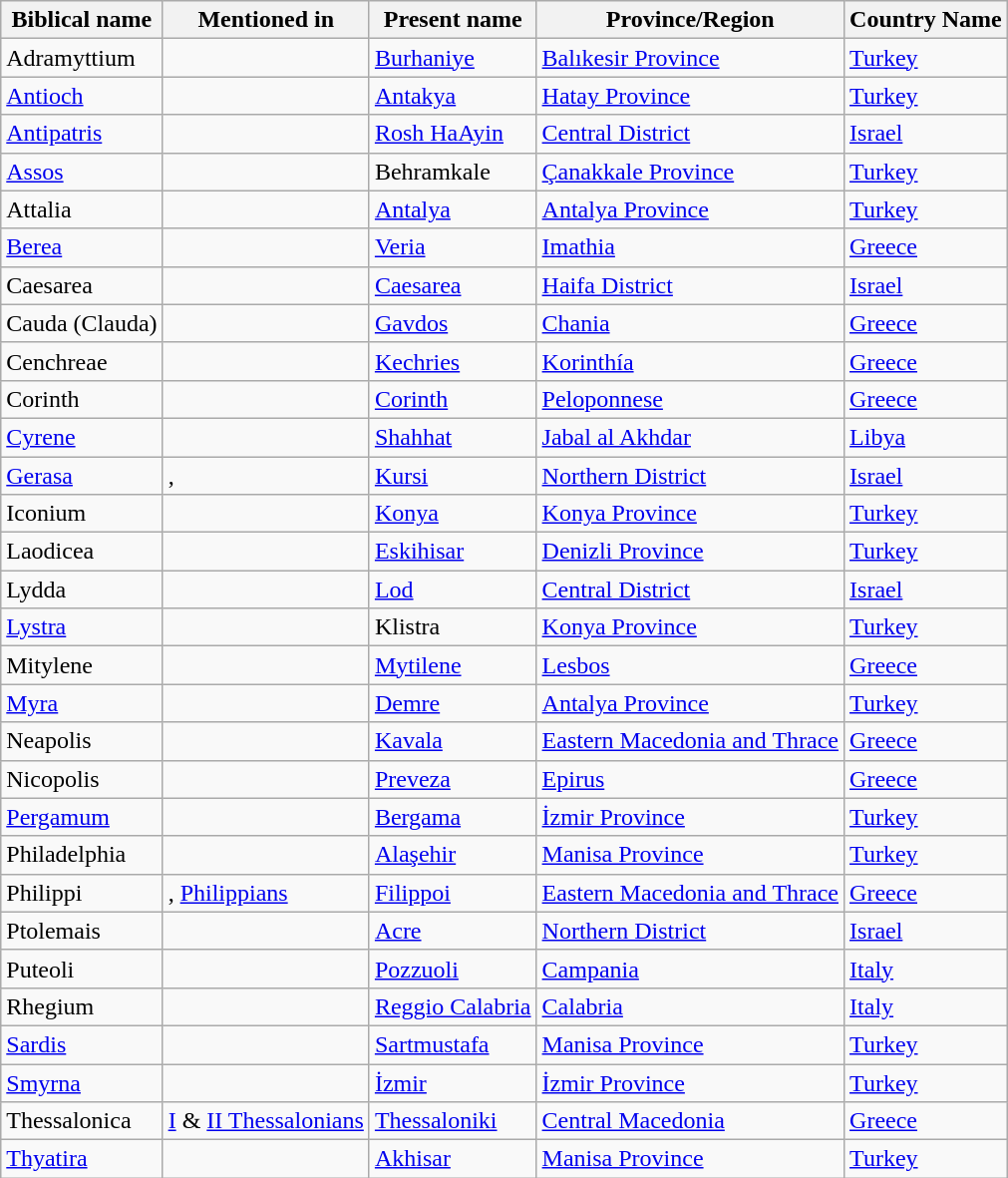<table class="wikitable">
<tr>
<th>Biblical name</th>
<th>Mentioned in</th>
<th>Present name</th>
<th>Province/Region</th>
<th>Country Name</th>
</tr>
<tr>
<td>Adramyttium</td>
<td></td>
<td><a href='#'>Burhaniye</a></td>
<td><a href='#'>Balıkesir Province</a></td>
<td> <a href='#'>Turkey</a></td>
</tr>
<tr>
<td><a href='#'>Antioch</a></td>
<td></td>
<td><a href='#'>Antakya</a></td>
<td><a href='#'>Hatay Province</a></td>
<td> <a href='#'>Turkey</a></td>
</tr>
<tr>
<td><a href='#'>Antipatris</a></td>
<td></td>
<td><a href='#'>Rosh HaAyin</a></td>
<td><a href='#'>Central District</a></td>
<td> <a href='#'>Israel</a></td>
</tr>
<tr>
<td><a href='#'>Assos</a></td>
<td></td>
<td>Behramkale</td>
<td><a href='#'>Çanakkale Province</a></td>
<td> <a href='#'>Turkey</a></td>
</tr>
<tr>
<td>Attalia</td>
<td></td>
<td><a href='#'>Antalya</a></td>
<td><a href='#'>Antalya Province</a></td>
<td> <a href='#'>Turkey</a></td>
</tr>
<tr>
<td><a href='#'>Berea</a></td>
<td></td>
<td><a href='#'>Veria</a></td>
<td><a href='#'>Imathia</a></td>
<td> <a href='#'>Greece</a></td>
</tr>
<tr>
<td>Caesarea</td>
<td></td>
<td><a href='#'>Caesarea</a></td>
<td><a href='#'>Haifa District</a></td>
<td> <a href='#'>Israel</a></td>
</tr>
<tr>
<td>Cauda (Clauda)</td>
<td></td>
<td><a href='#'>Gavdos</a></td>
<td><a href='#'>Chania</a></td>
<td> <a href='#'>Greece</a></td>
</tr>
<tr>
<td>Cenchreae</td>
<td></td>
<td><a href='#'>Kechries</a></td>
<td><a href='#'>Korinthía</a></td>
<td> <a href='#'>Greece</a></td>
</tr>
<tr>
<td>Corinth</td>
<td></td>
<td><a href='#'>Corinth</a></td>
<td><a href='#'>Peloponnese</a></td>
<td> <a href='#'>Greece</a></td>
</tr>
<tr>
<td><a href='#'>Cyrene</a></td>
<td></td>
<td><a href='#'>Shahhat</a></td>
<td><a href='#'>Jabal al Akhdar</a></td>
<td> <a href='#'>Libya</a></td>
</tr>
<tr>
<td><a href='#'>Gerasa</a></td>
<td>, </td>
<td><a href='#'>Kursi</a></td>
<td><a href='#'>Northern District</a></td>
<td> <a href='#'>Israel</a></td>
</tr>
<tr>
<td>Iconium</td>
<td></td>
<td><a href='#'>Konya</a></td>
<td><a href='#'>Konya Province</a></td>
<td> <a href='#'>Turkey</a></td>
</tr>
<tr>
<td>Laodicea</td>
<td></td>
<td><a href='#'>Eskihisar</a></td>
<td><a href='#'>Denizli Province</a></td>
<td> <a href='#'>Turkey</a></td>
</tr>
<tr>
<td>Lydda</td>
<td></td>
<td><a href='#'>Lod</a></td>
<td><a href='#'>Central District</a></td>
<td> <a href='#'>Israel</a></td>
</tr>
<tr>
<td><a href='#'>Lystra</a></td>
<td></td>
<td>Klistra</td>
<td><a href='#'>Konya Province</a></td>
<td> <a href='#'>Turkey</a></td>
</tr>
<tr>
<td>Mitylene</td>
<td></td>
<td><a href='#'>Mytilene</a></td>
<td><a href='#'>Lesbos</a></td>
<td> <a href='#'>Greece</a></td>
</tr>
<tr>
<td><a href='#'>Myra</a></td>
<td></td>
<td><a href='#'>Demre</a></td>
<td><a href='#'>Antalya Province</a></td>
<td> <a href='#'>Turkey</a></td>
</tr>
<tr>
<td>Neapolis</td>
<td></td>
<td><a href='#'>Kavala</a></td>
<td><a href='#'>Eastern Macedonia and Thrace</a></td>
<td> <a href='#'>Greece</a></td>
</tr>
<tr>
<td>Nicopolis</td>
<td></td>
<td><a href='#'>Preveza</a></td>
<td><a href='#'>Epirus</a></td>
<td> <a href='#'>Greece</a></td>
</tr>
<tr>
<td><a href='#'>Pergamum</a></td>
<td></td>
<td><a href='#'>Bergama</a></td>
<td><a href='#'>İzmir Province</a></td>
<td> <a href='#'>Turkey</a></td>
</tr>
<tr>
<td>Philadelphia</td>
<td></td>
<td><a href='#'>Alaşehir</a></td>
<td><a href='#'>Manisa Province</a></td>
<td> <a href='#'>Turkey</a></td>
</tr>
<tr>
<td>Philippi</td>
<td>, <a href='#'>Philippians</a></td>
<td><a href='#'>Filippoi</a></td>
<td><a href='#'>Eastern Macedonia and Thrace</a></td>
<td> <a href='#'>Greece</a></td>
</tr>
<tr>
<td>Ptolemais</td>
<td></td>
<td><a href='#'>Acre</a></td>
<td><a href='#'>Northern District</a></td>
<td> <a href='#'>Israel</a></td>
</tr>
<tr>
<td>Puteoli</td>
<td></td>
<td><a href='#'>Pozzuoli</a></td>
<td><a href='#'>Campania</a></td>
<td> <a href='#'>Italy</a></td>
</tr>
<tr>
<td>Rhegium</td>
<td></td>
<td><a href='#'>Reggio Calabria</a></td>
<td><a href='#'>Calabria</a></td>
<td> <a href='#'>Italy</a></td>
</tr>
<tr>
<td><a href='#'>Sardis</a></td>
<td></td>
<td><a href='#'>Sartmustafa</a></td>
<td><a href='#'>Manisa Province</a></td>
<td> <a href='#'>Turkey</a></td>
</tr>
<tr>
<td><a href='#'>Smyrna</a></td>
<td></td>
<td><a href='#'>İzmir</a></td>
<td><a href='#'>İzmir Province</a></td>
<td> <a href='#'>Turkey</a></td>
</tr>
<tr>
<td>Thessalonica</td>
<td><a href='#'>I</a> & <a href='#'>II Thessalonians</a></td>
<td><a href='#'>Thessaloniki</a></td>
<td><a href='#'>Central Macedonia</a></td>
<td> <a href='#'>Greece</a></td>
</tr>
<tr>
<td><a href='#'>Thyatira</a></td>
<td></td>
<td><a href='#'>Akhisar</a></td>
<td><a href='#'>Manisa Province</a></td>
<td> <a href='#'>Turkey</a></td>
</tr>
</table>
